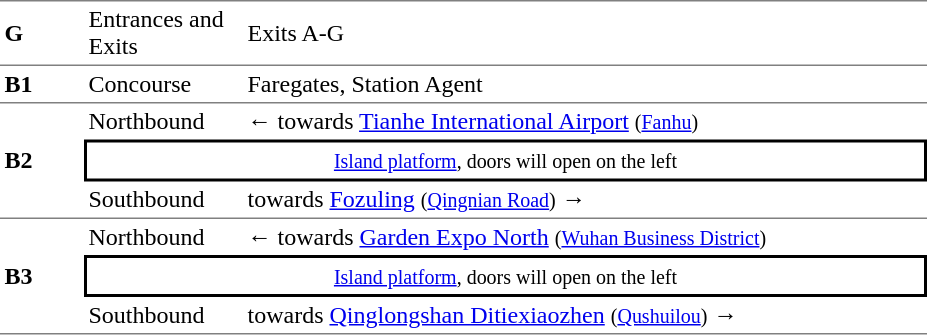<table table border=0 cellspacing=0 cellpadding=3>
<tr>
<td style="border-top:solid 1px gray;border-bottom:solid 1px gray;" width=50><strong>G</strong></td>
<td style="border-top:solid 1px gray;border-bottom:solid 1px gray;" width=100>Entrances and Exits</td>
<td style="border-top:solid 1px gray;border-bottom:solid 1px gray;" width=450>Exits A-G</td>
</tr>
<tr>
<td style="border-top:solid 0px gray;border-bottom:solid 1px gray;" width=50><strong>B1</strong></td>
<td style="border-top:solid 0px gray;border-bottom:solid 1px gray;" width=100>Concourse</td>
<td style="border-top:solid 0px gray;border-bottom:solid 1px gray;" width=450>Faregates, Station Agent</td>
</tr>
<tr>
<td style="border-bottom:solid 1px gray;" rowspan=3><strong>B2</strong></td>
<td>Northbound</td>
<td>←  towards <a href='#'>Tianhe International Airport</a> <small>(<a href='#'>Fanhu</a>)</small></td>
</tr>
<tr>
<td style="border-right:solid 2px black;border-left:solid 2px black;border-top:solid 2px black;border-bottom:solid 2px black;text-align:center;" colspan=2><small><a href='#'>Island platform</a>, doors will open on the left</small></td>
</tr>
<tr>
<td style="border-bottom:solid 1px gray;">Southbound</td>
<td style="border-bottom:solid 1px gray;"> towards <a href='#'>Fozuling</a> <small>(<a href='#'>Qingnian Road</a>)</small> →</td>
</tr>
<tr>
<td style="border-bottom:solid 1px gray;" rowspan=3><strong>B3</strong></td>
<td>Northbound</td>
<td>←  towards <a href='#'>Garden Expo North</a> <small>(<a href='#'>Wuhan Business District</a>)</small></td>
</tr>
<tr>
<td style="border-right:solid 2px black;border-left:solid 2px black;border-top:solid 2px black;border-bottom:solid 2px black;text-align:center;" colspan=2><small><a href='#'>Island platform</a>, doors will open on the left</small></td>
</tr>
<tr>
<td style="border-bottom:solid 1px gray;">Southbound</td>
<td style="border-bottom:solid 1px gray;"> towards <a href='#'>Qinglongshan Ditiexiaozhen</a>  <small>(<a href='#'>Qushuilou</a>)</small> →</td>
</tr>
</table>
